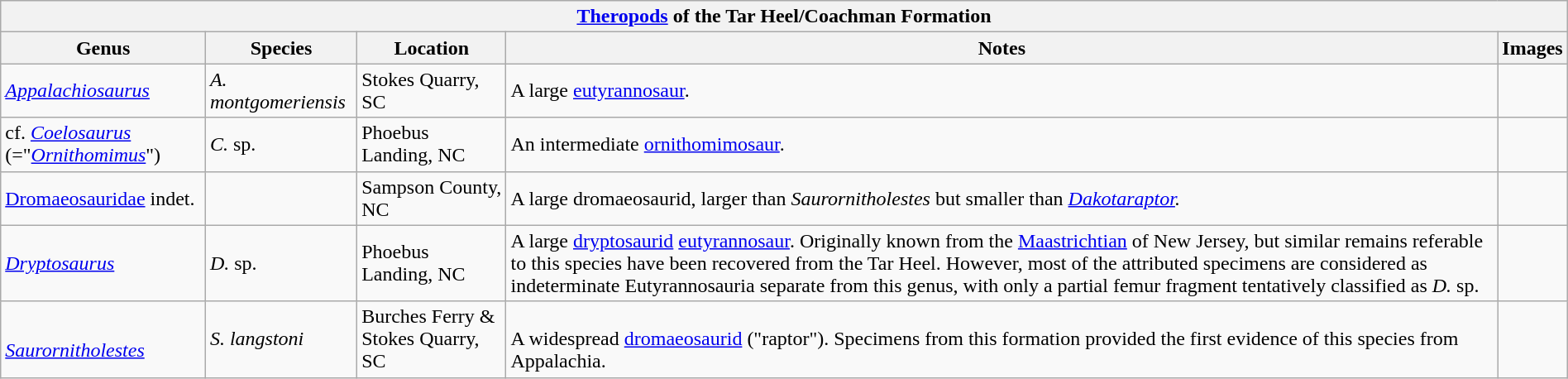<table class="wikitable" align="center" width="100%">
<tr>
<th colspan="5" align="center"><strong><a href='#'>Theropods</a> of the Tar Heel/Coachman Formation</strong></th>
</tr>
<tr>
<th>Genus</th>
<th>Species</th>
<th>Location</th>
<th>Notes</th>
<th>Images</th>
</tr>
<tr>
<td><em><a href='#'>Appalachiosaurus</a></em></td>
<td><em>A. montgomeriensis</em></td>
<td>Stokes Quarry, SC</td>
<td>A large <a href='#'>eutyrannosaur</a>.</td>
<td></td>
</tr>
<tr>
<td>cf. <em><a href='#'>Coelosaurus</a></em> (="<em><a href='#'>Ornithomimus</a></em>")</td>
<td><em>C.</em> sp.</td>
<td>Phoebus Landing, NC</td>
<td>An intermediate <a href='#'>ornithomimosaur</a>.</td>
<td></td>
</tr>
<tr>
<td><a href='#'>Dromaeosauridae</a> indet.</td>
<td></td>
<td>Sampson County, NC</td>
<td>A large dromaeosaurid, larger than <em>Saurornitholestes</em> but smaller than <em><a href='#'>Dakotaraptor</a>.</em></td>
<td></td>
</tr>
<tr>
<td><em><a href='#'>Dryptosaurus</a></em></td>
<td><em>D.</em> sp.</td>
<td>Phoebus Landing, NC</td>
<td>A large <a href='#'>dryptosaurid</a> <a href='#'>eutyrannosaur</a>. Originally known from the <a href='#'>Maastrichtian</a> of New Jersey, but similar remains referable to this species have been recovered from the Tar Heel. However, most of the attributed specimens are considered as indeterminate Eutyrannosauria separate from this genus, with only a partial femur fragment tentatively classified as <em>D.</em> sp.</td>
<td></td>
</tr>
<tr>
<td><br><em><a href='#'>Saurornitholestes</a></em></td>
<td><em>S. langstoni</em></td>
<td>Burches Ferry & Stokes Quarry, SC</td>
<td><br>A widespread <a href='#'>dromaeosaurid</a> ("raptor"). Specimens from this formation provided the first evidence of this species from Appalachia.</td>
<td></td>
</tr>
</table>
